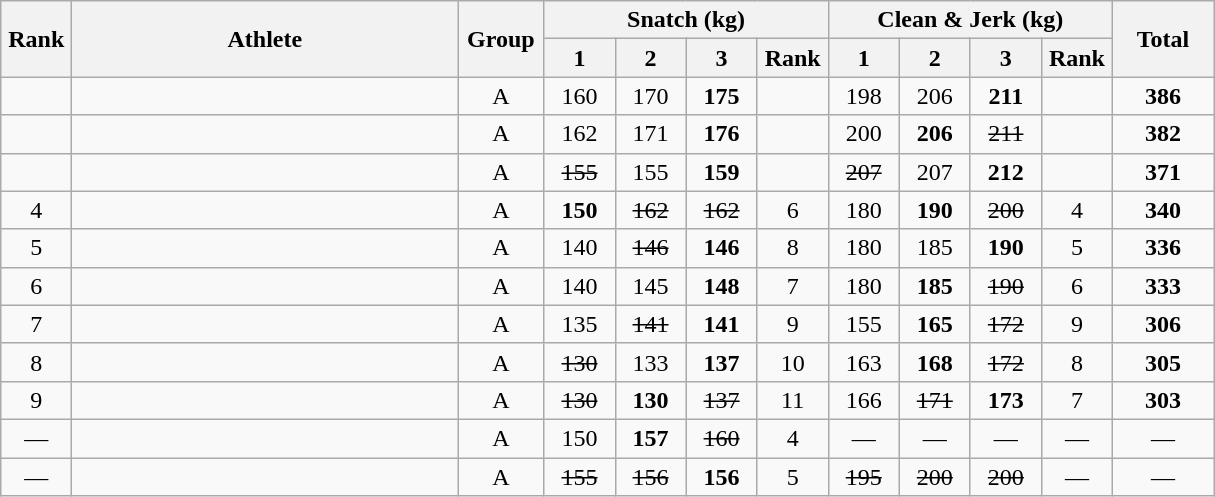<table class = "wikitable" style="text-align:center;">
<tr>
<th rowspan=2 width=40>Rank</th>
<th rowspan=2 width=250>Athlete</th>
<th rowspan=2 width=50>Group</th>
<th colspan=4>Snatch (kg)</th>
<th colspan=4>Clean & Jerk (kg)</th>
<th rowspan=2 width=60>Total</th>
</tr>
<tr>
<th width=40>1</th>
<th width=40>2</th>
<th width=40>3</th>
<th width=40>Rank</th>
<th width=40>1</th>
<th width=40>2</th>
<th width=40>3</th>
<th width=40>Rank</th>
</tr>
<tr>
<td></td>
<td align=left></td>
<td>A</td>
<td>160</td>
<td>170</td>
<td><strong>175</strong></td>
<td></td>
<td>198</td>
<td>206</td>
<td><strong>211</strong></td>
<td></td>
<td><strong>386</strong></td>
</tr>
<tr>
<td></td>
<td align=left></td>
<td>A</td>
<td>162</td>
<td>171</td>
<td><strong>176</strong></td>
<td></td>
<td>200</td>
<td><strong>206</strong></td>
<td><s>211</s></td>
<td></td>
<td><strong>382</strong></td>
</tr>
<tr>
<td></td>
<td align=left></td>
<td>A</td>
<td><s>155</s></td>
<td>155</td>
<td><strong>159</strong></td>
<td></td>
<td><s>207</s></td>
<td>207</td>
<td><strong>212</strong></td>
<td></td>
<td><strong>371</strong></td>
</tr>
<tr>
<td>4</td>
<td align=left></td>
<td>A</td>
<td><strong>150</strong></td>
<td><s>162</s></td>
<td><s>162</s></td>
<td>6</td>
<td>180</td>
<td><strong>190</strong></td>
<td><s>200</s></td>
<td>4</td>
<td><strong>340</strong></td>
</tr>
<tr>
<td>5</td>
<td align=left></td>
<td>A</td>
<td>140</td>
<td><s>146</s></td>
<td><strong>146</strong></td>
<td>8</td>
<td>180</td>
<td>185</td>
<td><strong>190</strong></td>
<td>5</td>
<td><strong>336</strong></td>
</tr>
<tr>
<td>6</td>
<td align=left></td>
<td>A</td>
<td>140</td>
<td>145</td>
<td><strong>148</strong></td>
<td>7</td>
<td>180</td>
<td><strong>185</strong></td>
<td><s>190</s></td>
<td>6</td>
<td><strong>333</strong></td>
</tr>
<tr>
<td>7</td>
<td align=left></td>
<td>A</td>
<td>135</td>
<td><s>141</s></td>
<td><strong>141</strong></td>
<td>9</td>
<td>155</td>
<td><strong>165</strong></td>
<td><s>172</s></td>
<td>9</td>
<td><strong>306</strong></td>
</tr>
<tr>
<td>8</td>
<td align=left></td>
<td>A</td>
<td><s>130</s></td>
<td>133</td>
<td><strong>137</strong></td>
<td>10</td>
<td>163</td>
<td><strong>168</strong></td>
<td><s>172</s></td>
<td>8</td>
<td><strong>305</strong></td>
</tr>
<tr>
<td>9</td>
<td align=left></td>
<td>A</td>
<td><s>130</s></td>
<td><strong>130</strong></td>
<td><s>137</s></td>
<td>11</td>
<td>166</td>
<td><s>171</s></td>
<td><strong>173</strong></td>
<td>7</td>
<td><strong>303</strong></td>
</tr>
<tr>
<td>—</td>
<td align=left></td>
<td>A</td>
<td>150</td>
<td><strong>157</strong></td>
<td><s>160</s></td>
<td>4</td>
<td>—</td>
<td>—</td>
<td>—</td>
<td>—</td>
<td>—</td>
</tr>
<tr>
<td>—</td>
<td align=left></td>
<td>A</td>
<td><s>155</s></td>
<td><s>156</s></td>
<td><strong>156</strong></td>
<td>5</td>
<td><s>195</s></td>
<td><s>200</s></td>
<td><s>200</s></td>
<td>—</td>
<td>—</td>
</tr>
</table>
